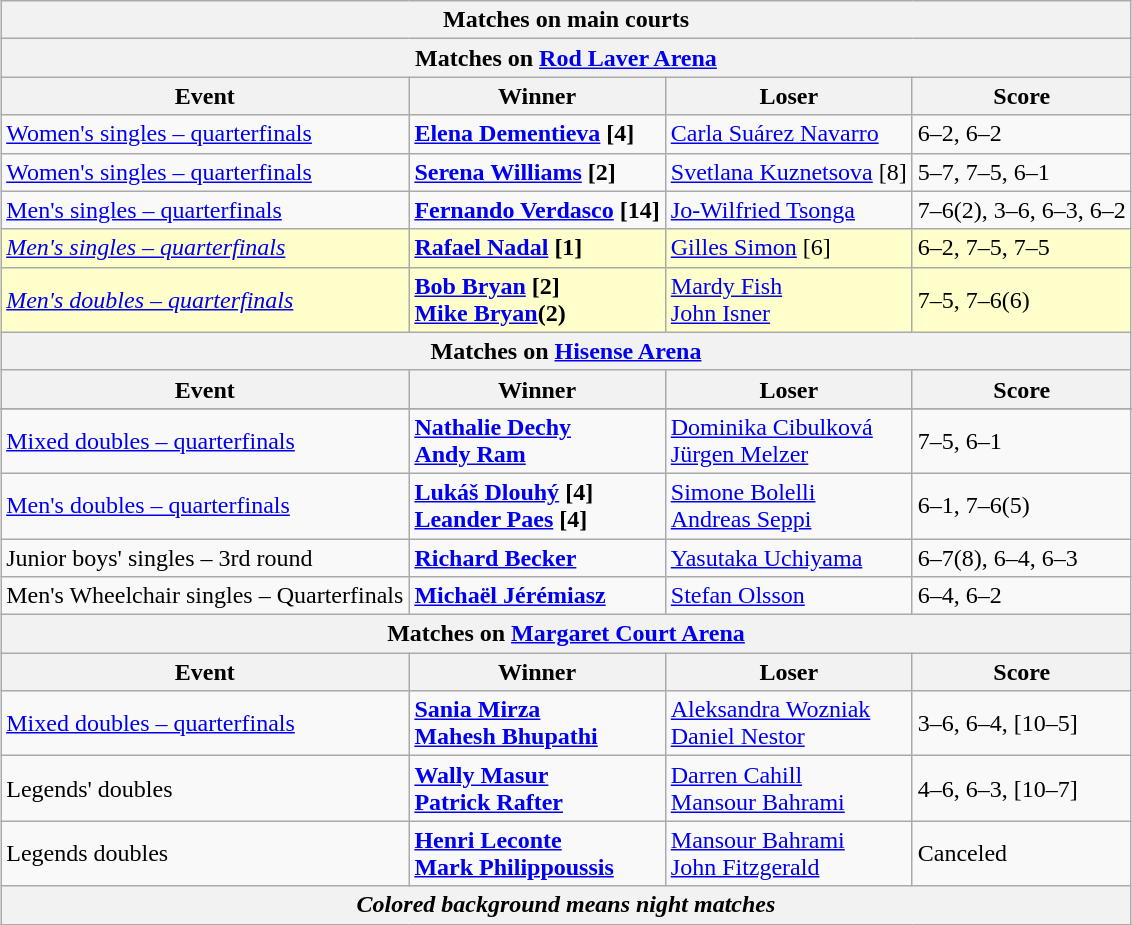<table class="wikitable collapsible uncollapsed" style="margin:auto;">
<tr>
<th colspan=4 style="white-space:nowrap;">Matches on main courts</th>
</tr>
<tr>
<th colspan=4><strong>Matches on <a href='#'>Rod Laver Arena</a></strong></th>
</tr>
<tr>
<th>Event</th>
<th>Winner</th>
<th>Loser</th>
<th>Score</th>
</tr>
<tr align=left>
<td><a href='#'>Women's singles – quarterfinals</a></td>
<td> <strong><a href='#'>Elena Dementieva</a> [4]</strong></td>
<td> <a href='#'>Carla Suárez Navarro</a></td>
<td>6–2, 6–2</td>
</tr>
<tr align=left>
<td><a href='#'>Women's singles – quarterfinals</a></td>
<td> <strong><a href='#'>Serena Williams</a> [2]</strong></td>
<td> <a href='#'>Svetlana Kuznetsova</a> [8]</td>
<td>5–7, 7–5, 6–1</td>
</tr>
<tr align=left>
<td><a href='#'>Men's singles – quarterfinals</a></td>
<td> <strong><a href='#'>Fernando Verdasco</a> [14]</strong></td>
<td> <a href='#'>Jo-Wilfried Tsonga</a></td>
<td>7–6(2), 3–6, 6–3, 6–2</td>
</tr>
<tr align=left bgcolor="#FFFFCC">
<td><em><a href='#'>Men's singles – quarterfinals</a></em></td>
<td> <strong><a href='#'>Rafael Nadal</a> [1]</strong></td>
<td> <a href='#'>Gilles Simon</a> [6]</td>
<td>6–2, 7–5, 7–5</td>
</tr>
<tr align=left bgcolor="#FFFFCC">
<td><em><a href='#'>Men's doubles – quarterfinals</a></em></td>
<td> <strong><a href='#'>Bob Bryan</a> [2]<br> <a href='#'>Mike Bryan</a>(2)</strong></td>
<td> <a href='#'>Mardy Fish</a><br> <a href='#'>John Isner</a></td>
<td>7–5, 7–6(6)</td>
</tr>
<tr>
<th colspan=4><strong>Matches on <a href='#'>Hisense Arena</a></strong></th>
</tr>
<tr>
<th>Event</th>
<th>Winner</th>
<th>Loser</th>
<th>Score</th>
</tr>
<tr align=left>
</tr>
<tr align=left>
<td><a href='#'>Mixed doubles – quarterfinals</a></td>
<td> <strong><a href='#'>Nathalie Dechy</a> <br>  <a href='#'>Andy Ram</a></strong></td>
<td> <a href='#'>Dominika Cibulková</a> <br>  <a href='#'>Jürgen Melzer</a></td>
<td>7–5, 6–1</td>
</tr>
<tr align=left>
<td><a href='#'>Men's doubles – quarterfinals</a></td>
<td> <strong><a href='#'>Lukáš Dlouhý</a> [4]<br>  <a href='#'>Leander Paes</a> [4]</strong></td>
<td> <a href='#'>Simone Bolelli</a> <br>  <a href='#'>Andreas Seppi</a></td>
<td>6–1, 7–6(5)</td>
</tr>
<tr align=left>
<td>Junior boys' singles – 3rd round</td>
<td> <strong><a href='#'>Richard Becker</a></strong></td>
<td> <a href='#'>Yasutaka Uchiyama</a></td>
<td>6–7(8), 6–4, 6–3</td>
</tr>
<tr align=left>
<td>Men's Wheelchair singles – Quarterfinals</td>
<td> <strong><a href='#'>Michaël Jérémiasz</a></strong></td>
<td> <a href='#'>Stefan Olsson</a></td>
<td>6–4, 6–2</td>
</tr>
<tr>
<th colspan=4><strong>Matches on <a href='#'>Margaret Court Arena</a></strong></th>
</tr>
<tr>
<th>Event</th>
<th>Winner</th>
<th>Loser</th>
<th>Score</th>
</tr>
<tr align=left>
<td><a href='#'>Mixed doubles – quarterfinals</a></td>
<td> <strong><a href='#'>Sania Mirza</a> <br>  <a href='#'>Mahesh Bhupathi</a></strong></td>
<td> <a href='#'>Aleksandra Wozniak</a> <br>  <a href='#'>Daniel Nestor</a></td>
<td>3–6, 6–4, [10–5]</td>
</tr>
<tr align=left>
<td>Legends' doubles</td>
<td> <strong><a href='#'>Wally Masur</a> <br>  <a href='#'>Patrick Rafter</a></strong></td>
<td> <a href='#'>Darren Cahill</a> <br>  <a href='#'>Mansour Bahrami</a></td>
<td>4–6, 6–3, [10–7]</td>
</tr>
<tr align=left>
<td>Legends doubles</td>
<td> <strong><a href='#'>Henri Leconte</a>  <br>  <a href='#'>Mark Philippoussis</a></strong></td>
<td> <a href='#'>Mansour Bahrami</a> <br>  <a href='#'>John Fitzgerald</a></td>
<td>Canceled</td>
</tr>
<tr>
<th colspan=4><em>Colored background means night matches</em></th>
</tr>
</table>
